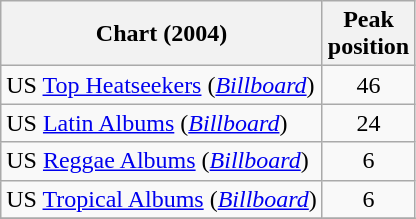<table class="wikitable">
<tr>
<th align="left">Chart (2004)</th>
<th align="left">Peak<br>position</th>
</tr>
<tr>
<td align="left">US <a href='#'>Top Heatseekers</a> (<em><a href='#'>Billboard</a></em>)</td>
<td align="center">46</td>
</tr>
<tr>
<td align="left">US <a href='#'>Latin Albums</a> (<em><a href='#'>Billboard</a></em>)</td>
<td align="center">24</td>
</tr>
<tr>
<td align="left">US <a href='#'>Reggae Albums</a> (<em><a href='#'>Billboard</a></em>)</td>
<td align="center">6</td>
</tr>
<tr>
<td align="left">US <a href='#'>Tropical Albums</a> (<em><a href='#'>Billboard</a></em>)</td>
<td align="center">6</td>
</tr>
<tr>
</tr>
</table>
